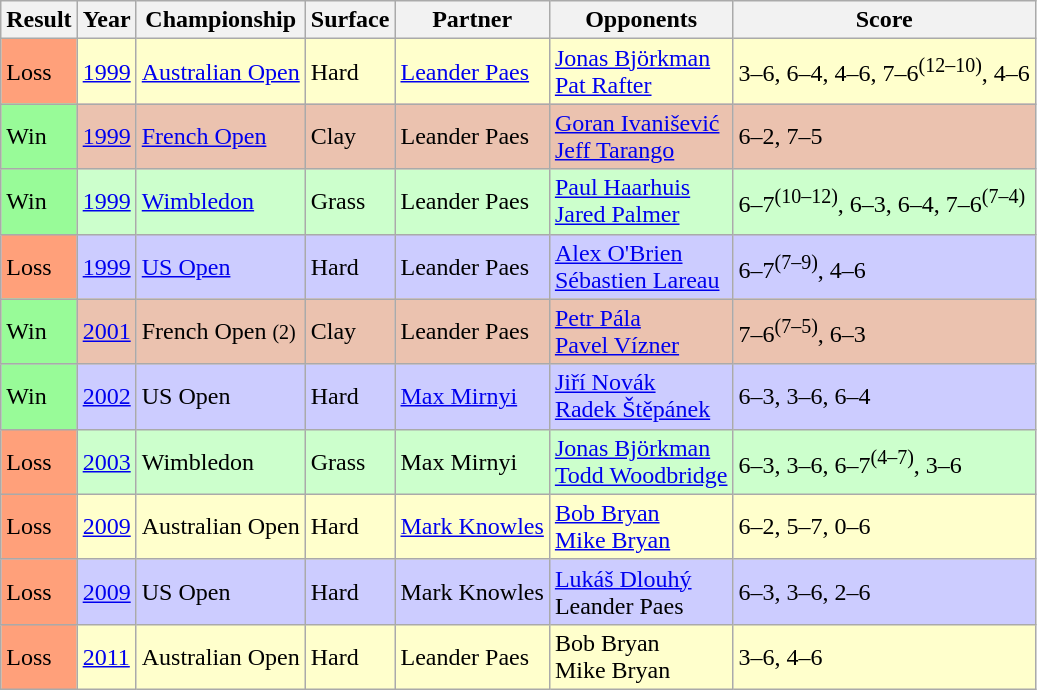<table class="sortable wikitable">
<tr>
<th>Result</th>
<th>Year</th>
<th>Championship</th>
<th>Surface</th>
<th>Partner</th>
<th>Opponents</th>
<th class="unsortable">Score</th>
</tr>
<tr bgcolor=FFFFCC>
<td style="background:#ffa07a;">Loss</td>
<td><a href='#'>1999</a></td>
<td><a href='#'>Australian Open</a></td>
<td>Hard</td>
<td> <a href='#'>Leander Paes</a></td>
<td> <a href='#'>Jonas Björkman</a><br> <a href='#'>Pat Rafter</a></td>
<td>3–6, 6–4, 4–6, 7–6<sup>(12–10)</sup>, 4–6</td>
</tr>
<tr bgcolor=EBC2AF>
<td style="background:#98fb98;">Win</td>
<td><a href='#'>1999</a></td>
<td><a href='#'>French Open</a></td>
<td>Clay</td>
<td> Leander Paes</td>
<td> <a href='#'>Goran Ivanišević</a><br> <a href='#'>Jeff Tarango</a></td>
<td>6–2, 7–5</td>
</tr>
<tr bgcolor=CCFFCC>
<td style="background:#98fb98;">Win</td>
<td><a href='#'>1999</a></td>
<td><a href='#'>Wimbledon</a></td>
<td>Grass</td>
<td> Leander Paes</td>
<td> <a href='#'>Paul Haarhuis</a><br> <a href='#'>Jared Palmer</a></td>
<td>6–7<sup>(10–12)</sup>, 6–3, 6–4, 7–6<sup>(7–4)</sup></td>
</tr>
<tr bgcolor=CCCCFF>
<td style="background:#ffa07a;">Loss</td>
<td><a href='#'>1999</a></td>
<td><a href='#'>US Open</a></td>
<td>Hard</td>
<td> Leander Paes</td>
<td> <a href='#'>Alex O'Brien</a><br> <a href='#'>Sébastien Lareau</a></td>
<td>6–7<sup>(7–9)</sup>, 4–6</td>
</tr>
<tr bgcolor=EBC2AF>
<td style="background:#98fb98;">Win</td>
<td><a href='#'>2001</a></td>
<td>French Open <small>(2)</small></td>
<td>Clay</td>
<td> Leander Paes</td>
<td> <a href='#'>Petr Pála</a><br> <a href='#'>Pavel Vízner</a></td>
<td>7–6<sup>(7–5)</sup>, 6–3</td>
</tr>
<tr bgcolor=CCCCFF>
<td style="background:#98fb98;">Win</td>
<td><a href='#'>2002</a></td>
<td>US Open</td>
<td>Hard</td>
<td> <a href='#'>Max Mirnyi</a></td>
<td> <a href='#'>Jiří Novák</a><br> <a href='#'>Radek Štěpánek</a></td>
<td>6–3, 3–6, 6–4</td>
</tr>
<tr bgcolor=CCFFCC>
<td style="background:#ffa07a;">Loss</td>
<td><a href='#'>2003</a></td>
<td>Wimbledon</td>
<td>Grass</td>
<td> Max Mirnyi</td>
<td> <a href='#'>Jonas Björkman</a><br> <a href='#'>Todd Woodbridge</a></td>
<td>6–3, 3–6, 6–7<sup>(4–7)</sup>, 3–6</td>
</tr>
<tr bgcolor=FFFFCC>
<td style="background:#ffa07a;">Loss</td>
<td><a href='#'>2009</a></td>
<td>Australian Open</td>
<td>Hard</td>
<td> <a href='#'>Mark Knowles</a></td>
<td> <a href='#'>Bob Bryan</a><br> <a href='#'>Mike Bryan</a></td>
<td>6–2, 5–7, 0–6</td>
</tr>
<tr bgcolor=CCCCFF>
<td style="background:#ffa07a;">Loss</td>
<td><a href='#'>2009</a></td>
<td>US Open</td>
<td>Hard</td>
<td> Mark Knowles</td>
<td> <a href='#'>Lukáš Dlouhý</a><br> Leander Paes</td>
<td>6–3, 3–6, 2–6</td>
</tr>
<tr bgcolor=FFFFCC>
<td style="background:#ffa07a;">Loss</td>
<td><a href='#'>2011</a></td>
<td>Australian Open</td>
<td>Hard</td>
<td> Leander Paes</td>
<td> Bob Bryan<br> Mike Bryan</td>
<td>3–6, 4–6</td>
</tr>
</table>
